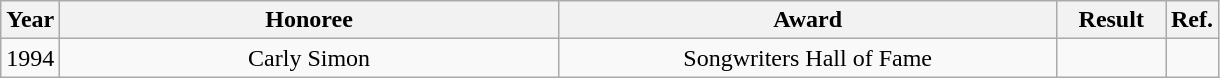<table class="wikitable">
<tr>
<th style="width:25px;">Year</th>
<th style="width:325px;">Honoree</th>
<th style="width:325px;">Award</th>
<th width="65">Result</th>
<th width="20">Ref.</th>
</tr>
<tr>
<td>1994</td>
<td align="center">Carly Simon</td>
<td align="center">Songwriters Hall of Fame</td>
<td></td>
<td align="center"></td>
</tr>
</table>
